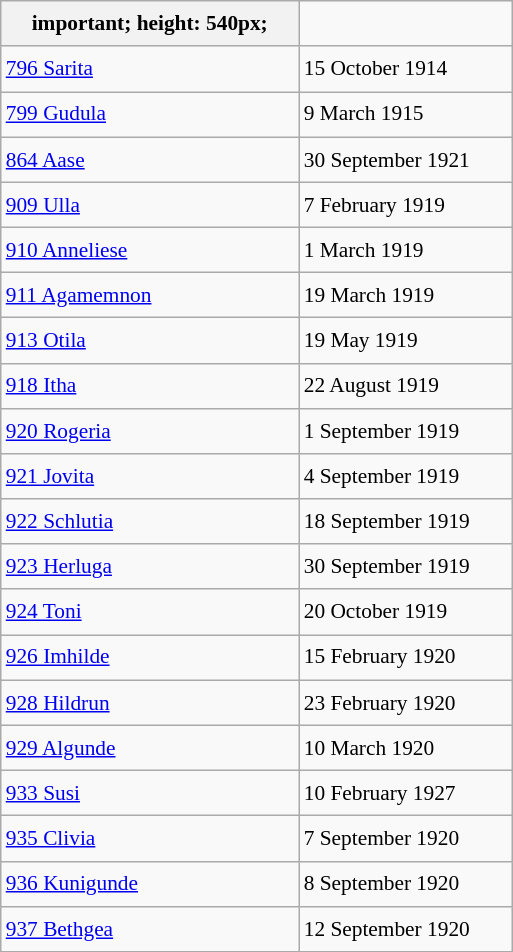<table class="wikitable" style="font-size: 89%; float: left; width: 24em; margin-right: 1em; line-height: 1.65em">
<tr>
<th>important; height: 540px;</th>
</tr>
<tr>
<td><a href='#'>796 Sarita</a></td>
<td>15 October 1914</td>
</tr>
<tr>
<td><a href='#'>799 Gudula</a></td>
<td>9 March 1915</td>
</tr>
<tr>
<td><a href='#'>864 Aase</a></td>
<td>30 September 1921</td>
</tr>
<tr>
<td><a href='#'>909 Ulla</a></td>
<td>7 February 1919</td>
</tr>
<tr>
<td><a href='#'>910 Anneliese</a></td>
<td>1 March 1919</td>
</tr>
<tr>
<td><a href='#'>911 Agamemnon</a></td>
<td>19 March 1919</td>
</tr>
<tr>
<td><a href='#'>913 Otila</a></td>
<td>19 May 1919</td>
</tr>
<tr>
<td><a href='#'>918 Itha</a></td>
<td>22 August 1919</td>
</tr>
<tr>
<td><a href='#'>920 Rogeria</a></td>
<td>1 September 1919</td>
</tr>
<tr>
<td><a href='#'>921 Jovita</a></td>
<td>4 September 1919</td>
</tr>
<tr>
<td><a href='#'>922 Schlutia</a></td>
<td>18 September 1919</td>
</tr>
<tr>
<td><a href='#'>923 Herluga</a></td>
<td>30 September 1919</td>
</tr>
<tr>
<td><a href='#'>924 Toni</a></td>
<td>20 October 1919</td>
</tr>
<tr>
<td><a href='#'>926 Imhilde</a></td>
<td>15 February 1920</td>
</tr>
<tr>
<td><a href='#'>928 Hildrun</a></td>
<td>23 February 1920</td>
</tr>
<tr>
<td><a href='#'>929 Algunde</a></td>
<td>10 March 1920</td>
</tr>
<tr>
<td><a href='#'>933 Susi</a></td>
<td>10 February 1927</td>
</tr>
<tr>
<td><a href='#'>935 Clivia</a></td>
<td>7 September 1920</td>
</tr>
<tr>
<td><a href='#'>936 Kunigunde</a></td>
<td>8 September 1920</td>
</tr>
<tr>
<td><a href='#'>937 Bethgea</a></td>
<td>12 September 1920</td>
</tr>
</table>
